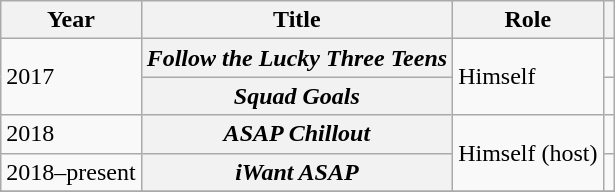<table class="wikitable sortable plainrowheaders">
<tr>
<th scope="col">Year</th>
<th scope="col">Title</th>
<th scope="col">Role</th>
<th scope="col" class="unsortable"></th>
</tr>
<tr>
<td rowspan="2">2017</td>
<th scope="row"><em>Follow the Lucky Three Teens</em></th>
<td rowspan="2">Himself</td>
<td style="text-align:center;"></td>
</tr>
<tr>
<th scope="row"><em>Squad Goals</em></th>
<td style="text-align:center;"></td>
</tr>
<tr>
<td>2018</td>
<th scope="row"><em>ASAP Chillout</em></th>
<td rowspan="2">Himself (host)</td>
<td style="text-align:center;"></td>
</tr>
<tr>
<td>2018–present</td>
<th scope="row"><em>iWant ASAP</em></th>
<td style="text-align:center;"></td>
</tr>
<tr>
</tr>
</table>
